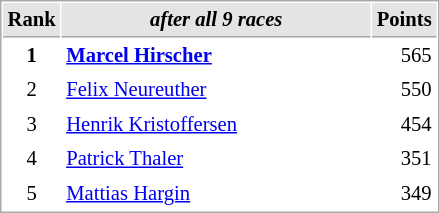<table cellspacing="1" cellpadding="3" style="border:1px solid #aaa; font-size:86%;">
<tr style="background:#e4e4e4;">
<th style="border-bottom:1px solid #aaa; width:10px;">Rank</th>
<th style="border-bottom:1px solid #aaa; width:200px;"><strong><em>after all 9 races</em></strong></th>
<th style="border-bottom:1px solid #aaa; width:20px;">Points</th>
</tr>
<tr>
<td style="text-align:center;"><strong>1</strong></td>
<td> <strong><a href='#'>Marcel Hirscher</a></strong></td>
<td align="right">565</td>
</tr>
<tr>
<td style="text-align:center;">2</td>
<td> <a href='#'>Felix Neureuther</a></td>
<td align="right">550</td>
</tr>
<tr>
<td style="text-align:center;">3</td>
<td> <a href='#'>Henrik Kristoffersen</a></td>
<td align="right">454</td>
</tr>
<tr>
<td style="text-align:center;">4</td>
<td> <a href='#'>Patrick Thaler</a></td>
<td align="right">351</td>
</tr>
<tr>
<td style="text-align:center;">5</td>
<td> <a href='#'>Mattias Hargin</a></td>
<td align="right">349</td>
</tr>
</table>
